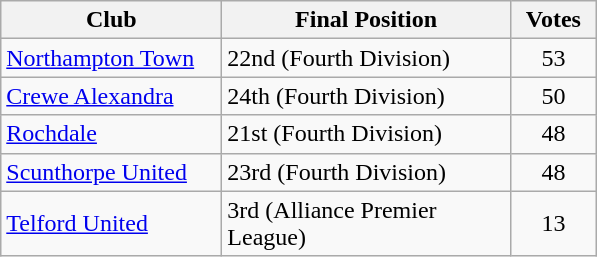<table class="wikitable" style="text-align:left;">
<tr>
<th width=140>Club</th>
<th width=185>Final Position</th>
<th width=50>Votes</th>
</tr>
<tr>
<td><a href='#'>Northampton Town</a></td>
<td>22nd (Fourth Division)</td>
<td align=center>53</td>
</tr>
<tr>
<td><a href='#'>Crewe Alexandra</a></td>
<td>24th (Fourth Division)</td>
<td align=center>50</td>
</tr>
<tr>
<td><a href='#'>Rochdale</a></td>
<td>21st (Fourth Division)</td>
<td align=center>48</td>
</tr>
<tr>
<td><a href='#'>Scunthorpe United</a></td>
<td>23rd (Fourth Division)</td>
<td align=center>48</td>
</tr>
<tr>
<td><a href='#'>Telford United</a></td>
<td>3rd (Alliance Premier League)</td>
<td align=center>13</td>
</tr>
</table>
